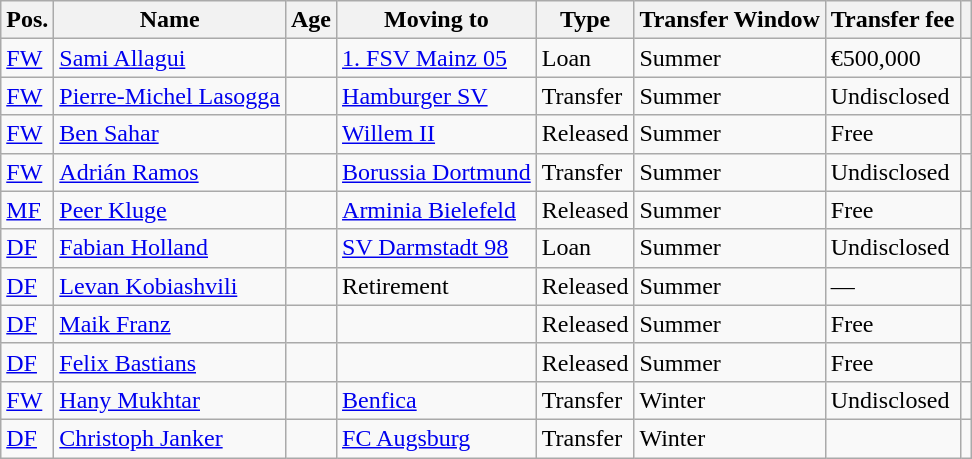<table class="wikitable">
<tr>
<th>Pos.</th>
<th>Name</th>
<th>Age</th>
<th>Moving to</th>
<th>Type</th>
<th>Transfer Window</th>
<th>Transfer fee</th>
<th></th>
</tr>
<tr>
<td><a href='#'>FW</a></td>
<td> <a href='#'>Sami Allagui</a></td>
<td></td>
<td><a href='#'>1. FSV Mainz 05</a></td>
<td>Loan</td>
<td>Summer</td>
<td>€500,000</td>
<td></td>
</tr>
<tr>
<td><a href='#'>FW</a></td>
<td> <a href='#'>Pierre-Michel Lasogga</a></td>
<td></td>
<td><a href='#'>Hamburger SV</a></td>
<td>Transfer</td>
<td>Summer</td>
<td>Undisclosed</td>
<td></td>
</tr>
<tr>
<td><a href='#'>FW</a></td>
<td> <a href='#'>Ben Sahar</a></td>
<td></td>
<td><a href='#'>Willem II</a></td>
<td>Released</td>
<td>Summer</td>
<td>Free</td>
<td></td>
</tr>
<tr>
<td><a href='#'>FW</a></td>
<td> <a href='#'>Adrián Ramos</a></td>
<td></td>
<td><a href='#'>Borussia Dortmund</a></td>
<td>Transfer</td>
<td>Summer</td>
<td>Undisclosed</td>
<td></td>
</tr>
<tr>
<td><a href='#'>MF</a></td>
<td> <a href='#'>Peer Kluge</a></td>
<td></td>
<td><a href='#'>Arminia Bielefeld</a></td>
<td>Released</td>
<td>Summer</td>
<td>Free</td>
<td></td>
</tr>
<tr>
<td><a href='#'>DF</a></td>
<td> <a href='#'>Fabian Holland</a></td>
<td></td>
<td><a href='#'>SV Darmstadt 98</a></td>
<td>Loan</td>
<td>Summer</td>
<td>Undisclosed</td>
<td></td>
</tr>
<tr>
<td><a href='#'>DF</a></td>
<td> <a href='#'>Levan Kobiashvili</a></td>
<td></td>
<td>Retirement</td>
<td>Released</td>
<td>Summer</td>
<td>—</td>
<td></td>
</tr>
<tr>
<td><a href='#'>DF</a></td>
<td> <a href='#'>Maik Franz</a></td>
<td></td>
<td></td>
<td>Released</td>
<td>Summer</td>
<td>Free</td>
<td></td>
</tr>
<tr>
<td><a href='#'>DF</a></td>
<td> <a href='#'>Felix Bastians</a></td>
<td></td>
<td></td>
<td>Released</td>
<td>Summer</td>
<td>Free</td>
<td></td>
</tr>
<tr>
<td><a href='#'>FW</a></td>
<td> <a href='#'>Hany Mukhtar</a></td>
<td></td>
<td><a href='#'>Benfica</a></td>
<td>Transfer</td>
<td>Winter</td>
<td>Undisclosed</td>
<td></td>
</tr>
<tr>
<td><a href='#'>DF</a></td>
<td> <a href='#'>Christoph Janker</a></td>
<td></td>
<td><a href='#'>FC Augsburg</a></td>
<td>Transfer</td>
<td>Winter</td>
<td></td>
<td></td>
</tr>
</table>
